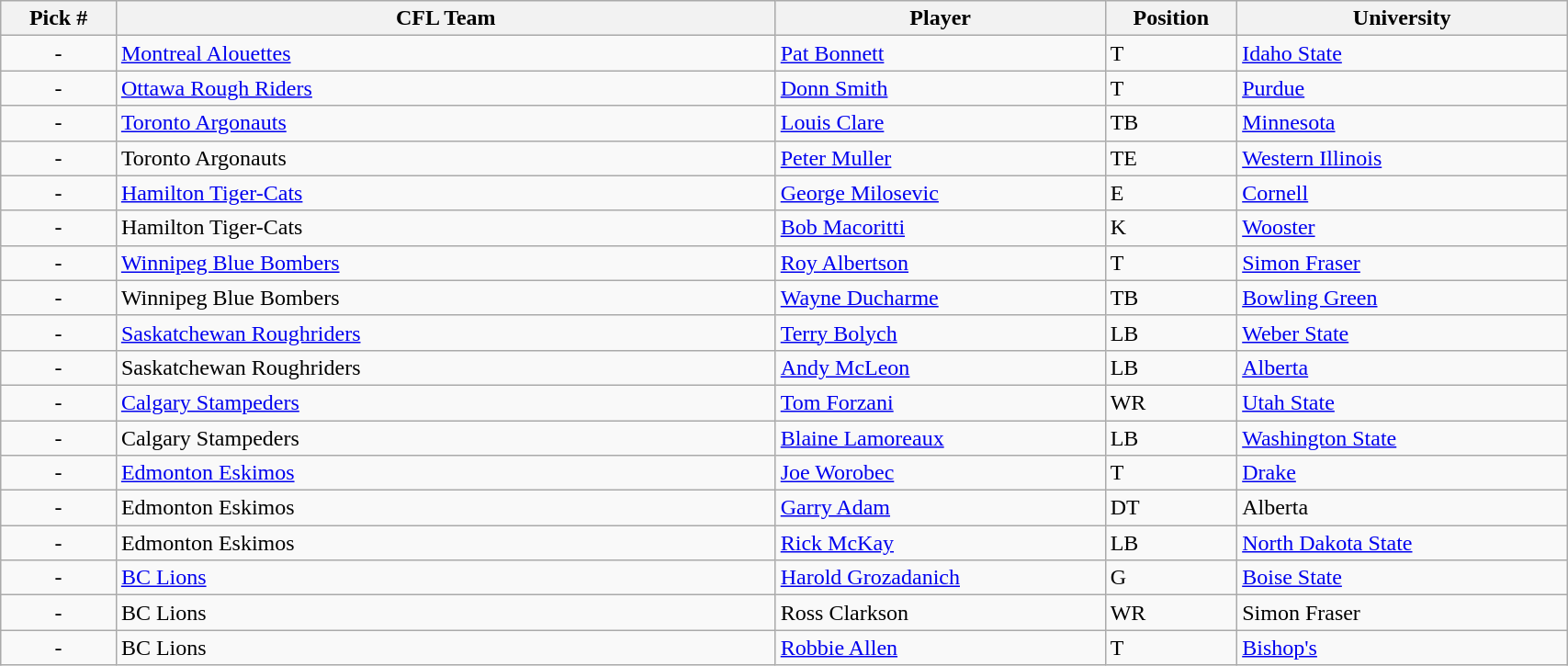<table class="wikitable" style="width: 90%">
<tr>
<th width=7%>Pick #</th>
<th width=40%>CFL Team</th>
<th width=20%>Player</th>
<th width=8%>Position</th>
<th width=20%>University</th>
</tr>
<tr>
<td align=center>-</td>
<td><a href='#'>Montreal Alouettes</a></td>
<td><a href='#'>Pat Bonnett</a></td>
<td>T</td>
<td><a href='#'>Idaho State</a></td>
</tr>
<tr>
<td align=center>-</td>
<td><a href='#'>Ottawa Rough Riders</a></td>
<td><a href='#'>Donn Smith</a></td>
<td>T</td>
<td><a href='#'>Purdue</a></td>
</tr>
<tr>
<td align=center>-</td>
<td><a href='#'>Toronto Argonauts</a></td>
<td><a href='#'>Louis Clare</a></td>
<td>TB</td>
<td><a href='#'>Minnesota</a></td>
</tr>
<tr>
<td align=center>-</td>
<td>Toronto Argonauts</td>
<td><a href='#'>Peter Muller</a></td>
<td>TE</td>
<td><a href='#'>Western Illinois</a></td>
</tr>
<tr>
<td align=center>-</td>
<td><a href='#'>Hamilton Tiger-Cats</a></td>
<td><a href='#'>George Milosevic</a></td>
<td>E</td>
<td><a href='#'>Cornell</a></td>
</tr>
<tr>
<td align=center>-</td>
<td>Hamilton Tiger-Cats</td>
<td><a href='#'>Bob Macoritti</a></td>
<td>K</td>
<td><a href='#'>Wooster</a></td>
</tr>
<tr>
<td align=center>-</td>
<td><a href='#'>Winnipeg Blue Bombers</a></td>
<td><a href='#'>Roy Albertson</a></td>
<td>T</td>
<td><a href='#'>Simon Fraser</a></td>
</tr>
<tr>
<td align=center>-</td>
<td>Winnipeg Blue Bombers</td>
<td><a href='#'>Wayne Ducharme</a></td>
<td>TB</td>
<td><a href='#'>Bowling Green</a></td>
</tr>
<tr>
<td align=center>-</td>
<td><a href='#'>Saskatchewan Roughriders</a></td>
<td><a href='#'>Terry Bolych</a></td>
<td>LB</td>
<td><a href='#'>Weber State</a></td>
</tr>
<tr>
<td align=center>-</td>
<td>Saskatchewan Roughriders</td>
<td><a href='#'>Andy McLeon</a></td>
<td>LB</td>
<td><a href='#'>Alberta</a></td>
</tr>
<tr>
<td align=center>-</td>
<td><a href='#'>Calgary Stampeders</a></td>
<td><a href='#'>Tom Forzani</a></td>
<td>WR</td>
<td><a href='#'>Utah State</a></td>
</tr>
<tr>
<td align=center>-</td>
<td>Calgary Stampeders</td>
<td><a href='#'>Blaine Lamoreaux</a></td>
<td>LB</td>
<td><a href='#'>Washington State</a></td>
</tr>
<tr>
<td align=center>-</td>
<td><a href='#'>Edmonton Eskimos</a></td>
<td><a href='#'>Joe Worobec</a></td>
<td>T</td>
<td><a href='#'>Drake</a></td>
</tr>
<tr>
<td align=center>-</td>
<td>Edmonton Eskimos</td>
<td><a href='#'>Garry Adam</a></td>
<td>DT</td>
<td>Alberta</td>
</tr>
<tr>
<td align=center>-</td>
<td>Edmonton Eskimos</td>
<td><a href='#'>Rick McKay</a></td>
<td>LB</td>
<td><a href='#'>North Dakota State</a></td>
</tr>
<tr>
<td align=center>-</td>
<td><a href='#'>BC Lions</a></td>
<td><a href='#'>Harold Grozadanich</a></td>
<td>G</td>
<td><a href='#'>Boise State</a></td>
</tr>
<tr>
<td align=center>-</td>
<td>BC Lions</td>
<td>Ross Clarkson</td>
<td>WR</td>
<td>Simon Fraser</td>
</tr>
<tr>
<td align=center>-</td>
<td>BC Lions</td>
<td><a href='#'>Robbie Allen</a></td>
<td>T</td>
<td><a href='#'>Bishop's</a></td>
</tr>
</table>
